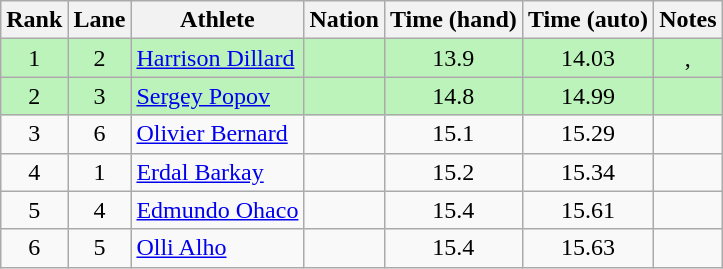<table class="wikitable sortable" style="text-align:center">
<tr>
<th>Rank</th>
<th>Lane</th>
<th>Athlete</th>
<th>Nation</th>
<th>Time (hand)</th>
<th>Time (auto)</th>
<th>Notes</th>
</tr>
<tr bgcolor=bbf3bb>
<td>1</td>
<td>2</td>
<td align=left><a href='#'>Harrison Dillard</a></td>
<td align=left></td>
<td>13.9</td>
<td>14.03</td>
<td>, </td>
</tr>
<tr bgcolor=bbf3bb>
<td>2</td>
<td>3</td>
<td align=left><a href='#'>Sergey Popov</a></td>
<td align=left></td>
<td>14.8</td>
<td>14.99</td>
<td></td>
</tr>
<tr>
<td>3</td>
<td>6</td>
<td align=left><a href='#'>Olivier Bernard</a></td>
<td align=left></td>
<td>15.1</td>
<td>15.29</td>
<td></td>
</tr>
<tr>
<td>4</td>
<td>1</td>
<td align=left><a href='#'>Erdal Barkay</a></td>
<td align=left></td>
<td>15.2</td>
<td>15.34</td>
<td></td>
</tr>
<tr>
<td>5</td>
<td>4</td>
<td align=left><a href='#'>Edmundo Ohaco</a></td>
<td align=left></td>
<td>15.4</td>
<td>15.61</td>
<td></td>
</tr>
<tr>
<td>6</td>
<td>5</td>
<td align=left><a href='#'>Olli Alho</a></td>
<td align=left></td>
<td>15.4</td>
<td>15.63</td>
<td></td>
</tr>
</table>
